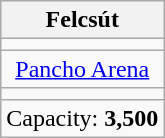<table class="wikitable" style="text-align:center">
<tr>
<th>Felcsút</th>
</tr>
<tr>
<td></td>
</tr>
<tr>
<td><a href='#'>Pancho Arena</a></td>
</tr>
<tr>
<td><small></small></td>
</tr>
<tr>
<td>Capacity: <strong>3,500</strong></td>
</tr>
</table>
